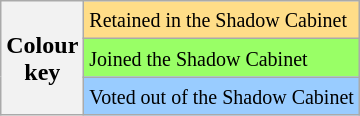<table class="wikitable">
<tr>
<th rowspan=3>Colour<br>key</th>
<td bgcolor=ffdd88><small>Retained in the Shadow Cabinet</small></td>
</tr>
<tr bgcolor=99ff66>
<td><small>Joined the Shadow Cabinet</small></td>
</tr>
<tr bgcolor=99ccff>
<td><small>Voted out of the Shadow Cabinet</small></td>
</tr>
</table>
